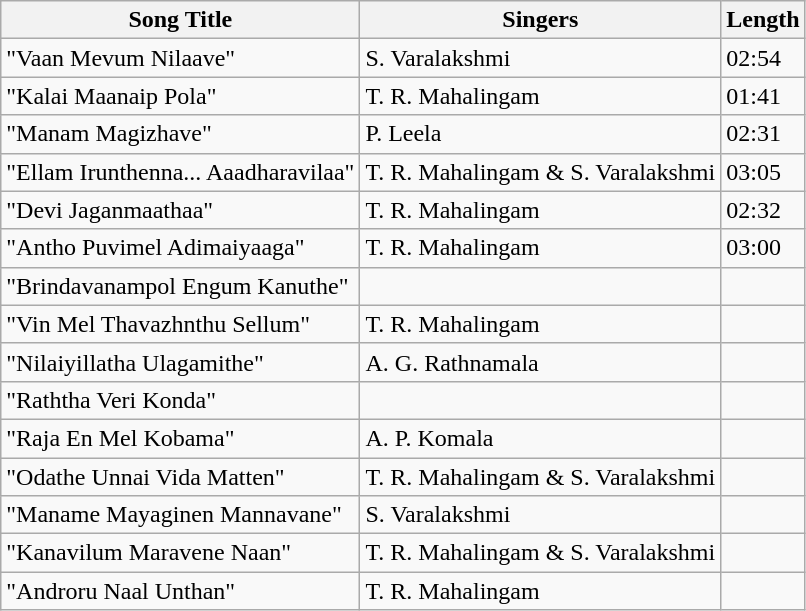<table class="wikitable">
<tr>
<th>Song Title</th>
<th>Singers</th>
<th>Length</th>
</tr>
<tr>
<td>"Vaan Mevum Nilaave"</td>
<td>S. Varalakshmi</td>
<td>02:54</td>
</tr>
<tr>
<td>"Kalai Maanaip Pola"</td>
<td>T. R. Mahalingam</td>
<td>01:41</td>
</tr>
<tr>
<td>"Manam Magizhave"</td>
<td>P. Leela</td>
<td>02:31</td>
</tr>
<tr>
<td>"Ellam Irunthenna... Aaadharavilaa"</td>
<td>T. R. Mahalingam & S. Varalakshmi</td>
<td>03:05</td>
</tr>
<tr>
<td>"Devi Jaganmaathaa"</td>
<td>T. R. Mahalingam</td>
<td>02:32</td>
</tr>
<tr>
<td>"Antho Puvimel Adimaiyaaga"</td>
<td>T. R. Mahalingam</td>
<td>03:00</td>
</tr>
<tr>
<td>"Brindavanampol Engum Kanuthe"</td>
<td></td>
<td></td>
</tr>
<tr>
<td>"Vin Mel Thavazhnthu Sellum"</td>
<td>T. R. Mahalingam</td>
<td></td>
</tr>
<tr>
<td>"Nilaiyillatha Ulagamithe"</td>
<td>A. G. Rathnamala</td>
<td></td>
</tr>
<tr>
<td>"Raththa Veri Konda"</td>
<td></td>
<td></td>
</tr>
<tr>
<td>"Raja En Mel Kobama"</td>
<td>A. P. Komala</td>
<td></td>
</tr>
<tr>
<td>"Odathe Unnai Vida Matten"</td>
<td>T. R. Mahalingam & S. Varalakshmi</td>
<td></td>
</tr>
<tr>
<td>"Maname Mayaginen Mannavane"</td>
<td>S. Varalakshmi</td>
<td></td>
</tr>
<tr>
<td>"Kanavilum Maravene Naan"</td>
<td>T. R. Mahalingam & S. Varalakshmi</td>
<td></td>
</tr>
<tr>
<td>"Androru Naal Unthan"</td>
<td>T. R. Mahalingam</td>
<td></td>
</tr>
</table>
